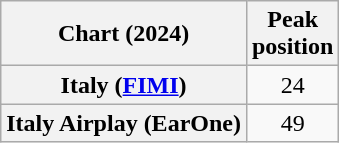<table class="wikitable sortable plainrowheaders" style="text-align:center">
<tr>
<th scope="col">Chart (2024)</th>
<th scope="col">Peak<br>position</th>
</tr>
<tr>
<th scope="row">Italy (<a href='#'>FIMI</a>)</th>
<td>24</td>
</tr>
<tr>
<th scope="row">Italy Airplay (EarOne)</th>
<td>49</td>
</tr>
</table>
